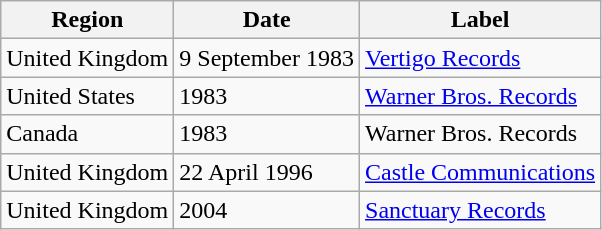<table class="wikitable">
<tr>
<th>Region</th>
<th>Date</th>
<th>Label</th>
</tr>
<tr>
<td>United Kingdom</td>
<td>9 September 1983</td>
<td><a href='#'>Vertigo Records</a></td>
</tr>
<tr>
<td>United States</td>
<td>1983</td>
<td><a href='#'>Warner Bros. Records</a></td>
</tr>
<tr>
<td>Canada</td>
<td>1983</td>
<td>Warner Bros. Records</td>
</tr>
<tr>
<td>United Kingdom</td>
<td>22 April 1996</td>
<td><a href='#'>Castle Communications</a></td>
</tr>
<tr>
<td>United Kingdom</td>
<td>2004</td>
<td><a href='#'>Sanctuary Records</a></td>
</tr>
</table>
